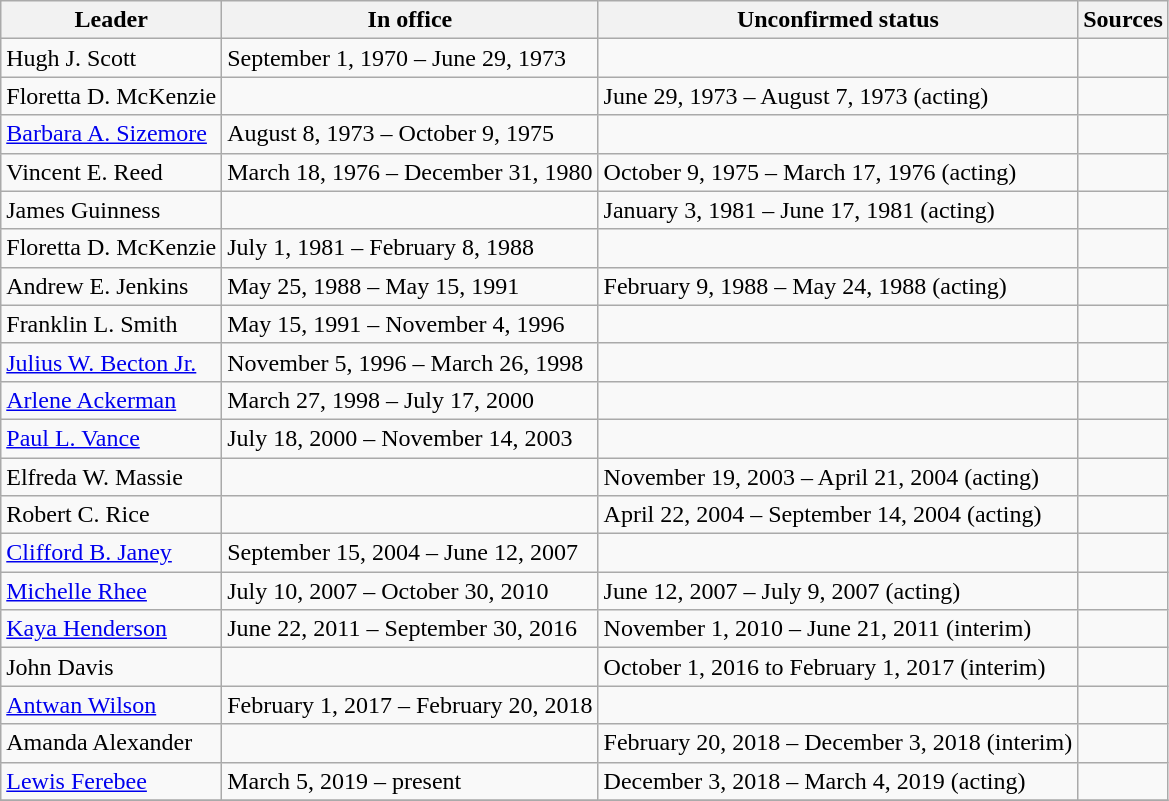<table class="wikitable sortable">
<tr>
<th>Leader</th>
<th date-sort-type=date>In office</th>
<th data-sort-type=string>Unconfirmed status</th>
<th data-sort-value=string>Sources</th>
</tr>
<tr>
<td data-sort-value="Scott Hugh J.">Hugh J. Scott</td>
<td data-sort-value="1970-09-01">September 1, 1970 – June 29, 1973</td>
<td></td>
<td data-sort-value="a"></td>
</tr>
<tr>
<td data-sort-value="McKenzie, Floretta D.">Floretta D. McKenzie</td>
<td></td>
<td data-sort-value="1973-06-29">June 29, 1973 – August 7, 1973 (acting)</td>
<td data-sort-value="b"></td>
</tr>
<tr>
<td data-sort-value="Sizemore, Barbara A."><a href='#'>Barbara A. Sizemore</a></td>
<td data-sort-value="1973-08-08">August 8, 1973 – October 9, 1975</td>
<td></td>
<td data-sort-value="c"></td>
</tr>
<tr>
<td data-sort-value="Reed, Vincent E.">Vincent E. Reed</td>
<td data-sort-value="1976-03-18">March 18, 1976 – December 31, 1980</td>
<td data-sort-value="1975-10-09">October 9, 1975 – March 17, 1976 (acting)</td>
<td data-sort-value="d"></td>
</tr>
<tr>
<td data-sort-value="Guiness, James">James Guinness</td>
<td></td>
<td data-sort-value="1981-01-03">January 3, 1981 – June 17, 1981 (acting)</td>
<td data-sort-value="e"></td>
</tr>
<tr>
<td data-sort-value="McKenzie, Floretta D.">Floretta D. McKenzie</td>
<td data-sort-value="1981-01-03">July 1, 1981 – February 8, 1988</td>
<td></td>
<td data-sort-value="f"></td>
</tr>
<tr>
<td data-sort-value="Jenkins, Andrew E.">Andrew E. Jenkins</td>
<td data-sort-value="1988-05-25">May 25, 1988 – May 15, 1991</td>
<td data-sort-value="1988-02-09">February 9, 1988 – May 24, 1988 (acting)</td>
<td data-sort-value="g"></td>
</tr>
<tr>
<td data-sort-value="Smith, Franklin L.">Franklin L. Smith</td>
<td data-sort-value="1991-05-15">May 15, 1991 – November 4, 1996</td>
<td></td>
<td data-sort-value="h"></td>
</tr>
<tr>
<td data-sort-value="Becton, Julius W. Jr."><a href='#'>Julius W. Becton Jr.</a></td>
<td data-sort-value="1996-11-05">November 5, 1996 – March 26, 1998</td>
<td></td>
<td data-sort-value="i"></td>
</tr>
<tr>
<td data-sort-value="Ackerman, Arlene"><a href='#'>Arlene Ackerman</a></td>
<td data-sort-value="1998-03-27">March 27, 1998 – July 17, 2000</td>
<td></td>
<td data-sort-value="j"></td>
</tr>
<tr>
<td data-sort-value="Vance, Paul L."><a href='#'>Paul L. Vance</a></td>
<td data-sort-value="2000-07-18">July 18, 2000 – November 14, 2003</td>
<td></td>
<td data-sort-value="k"></td>
</tr>
<tr>
<td data-sort-value="Massie, Elfreda W.">Elfreda W. Massie</td>
<td></td>
<td data-sort-value="2003-11-19">November 19, 2003 – April 21, 2004 (acting)</td>
<td data-sort-value="l"></td>
</tr>
<tr>
<td data-sort-value="Rice, Robert C.">Robert C. Rice</td>
<td></td>
<td data-sort-value="2004-04-22">April 22, 2004 – September 14, 2004 (acting)</td>
<td data-sort-value="m"></td>
</tr>
<tr>
<td data-sort-value="Janey, Clifford B."><a href='#'>Clifford B. Janey</a></td>
<td data-sort-value="2004-09-15">September 15, 2004 – June 12, 2007</td>
<td></td>
<td data-sort-value="n"></td>
</tr>
<tr>
<td data-sort-value="Rhee, Michelle"><a href='#'>Michelle Rhee</a></td>
<td data-sort-value="2007-07-10">July 10, 2007 – October 30, 2010</td>
<td data-sort-value="2007-06-12">June 12, 2007 – July 9, 2007 (acting)</td>
<td data-sort-value="o"></td>
</tr>
<tr>
<td data-sort-value="Henderson, Kaya"><a href='#'>Kaya Henderson</a></td>
<td data-sort-value="2011-06-22">June 22, 2011 – September 30, 2016</td>
<td data-sort-value="2010-11-01">November 1, 2010 – June 21, 2011 (interim)</td>
<td data-sort-value=p"></td>
</tr>
<tr>
<td data-sort-value="Davis, John">John Davis</td>
<td></td>
<td data-sort-value="2016-10-01">October 1, 2016 to February 1, 2017 (interim)</td>
<td data-sort-value="q"></td>
</tr>
<tr>
<td data-sort-value="Wilson, Antwan"><a href='#'>Antwan Wilson</a></td>
<td data-sort-value="2017-02-01">February 1, 2017 – February 20, 2018</td>
<td></td>
<td data-sort-value="r"></td>
</tr>
<tr>
<td data-sort-value="Alexander, Amanda">Amanda Alexander </td>
<td></td>
<td data-sort-value="2018-02-20">February 20, 2018 – December 3, 2018 (interim)</td>
<td data-sort-value="s"></td>
</tr>
<tr>
<td data-sort-value="Ferebee, Lewis"><a href='#'>Lewis Ferebee</a></td>
<td>March 5, 2019 – present</td>
<td data-sort-value="2018-12-03">December 3, 2018 – March 4, 2019 (acting)</td>
<td data-sort-value="t"></td>
</tr>
<tr>
</tr>
</table>
